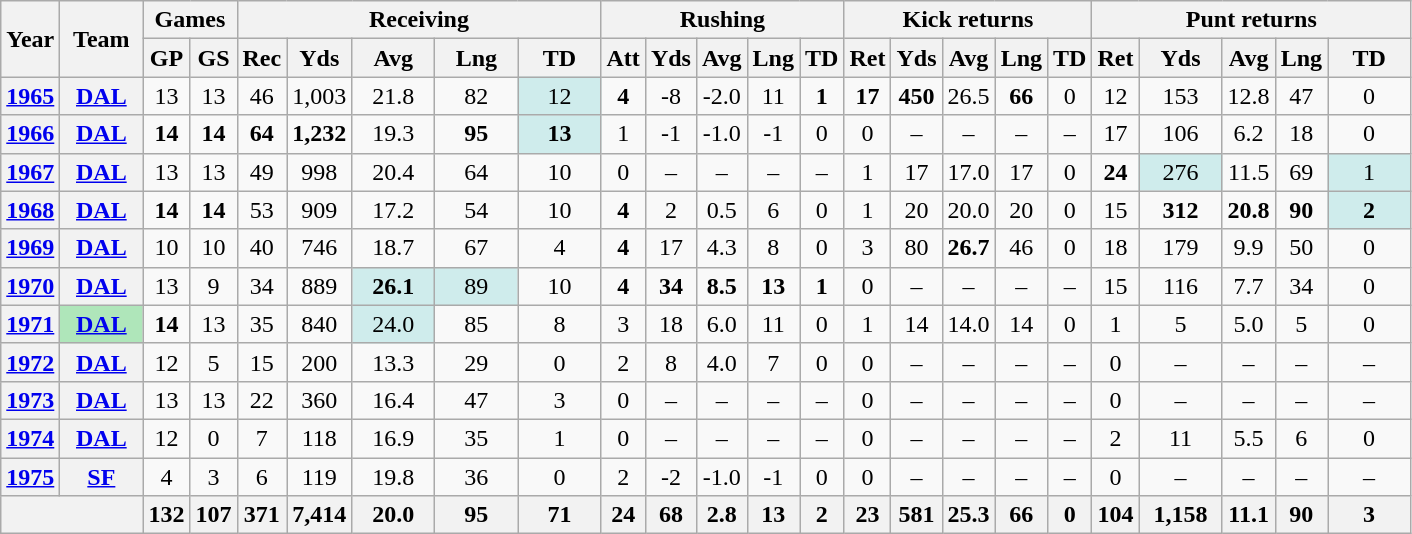<table class="wikitable" style="text-align:center;">
<tr>
<th rowspan="2">Year</th>
<th rowspan="2">Team</th>
<th colspan="2">Games</th>
<th colspan="5">Receiving</th>
<th colspan="5">Rushing</th>
<th colspan="5">Kick returns</th>
<th colspan="5">Punt returns</th>
</tr>
<tr>
<th>GP</th>
<th>GS</th>
<th>Rec</th>
<th>Yds</th>
<th>Avg</th>
<th>Lng</th>
<th>TD</th>
<th>Att</th>
<th>Yds</th>
<th>Avg</th>
<th>Lng</th>
<th>TD</th>
<th>Ret</th>
<th>Yds</th>
<th>Avg</th>
<th>Lng</th>
<th>TD</th>
<th>Ret</th>
<th>Yds</th>
<th>Avg</th>
<th>Lng</th>
<th>TD</th>
</tr>
<tr>
<th><a href='#'>1965</a></th>
<th><a href='#'>DAL</a></th>
<td>13</td>
<td>13</td>
<td>46</td>
<td>1,003</td>
<td>21.8</td>
<td>82</td>
<td style="background:#cfecec; width:3em;">12</td>
<td><strong>4</strong></td>
<td>-8</td>
<td>-2.0</td>
<td>11</td>
<td><strong>1</strong></td>
<td><strong>17</strong></td>
<td><strong>450</strong></td>
<td>26.5</td>
<td><strong>66</strong></td>
<td>0</td>
<td>12</td>
<td>153</td>
<td>12.8</td>
<td>47</td>
<td>0</td>
</tr>
<tr>
<th><a href='#'>1966</a></th>
<th><a href='#'>DAL</a></th>
<td><strong>14</strong></td>
<td><strong>14</strong></td>
<td><strong>64</strong></td>
<td><strong>1,232</strong></td>
<td>19.3</td>
<td><strong>95</strong></td>
<td style="background:#cfecec; width:3em;"><strong>13</strong></td>
<td>1</td>
<td>-1</td>
<td>-1.0</td>
<td>-1</td>
<td>0</td>
<td>0</td>
<td>–</td>
<td>–</td>
<td>–</td>
<td>–</td>
<td>17</td>
<td>106</td>
<td>6.2</td>
<td>18</td>
<td>0</td>
</tr>
<tr>
<th><a href='#'>1967</a></th>
<th><a href='#'>DAL</a></th>
<td>13</td>
<td>13</td>
<td>49</td>
<td>998</td>
<td>20.4</td>
<td>64</td>
<td>10</td>
<td>0</td>
<td>–</td>
<td>–</td>
<td>–</td>
<td>–</td>
<td>1</td>
<td>17</td>
<td>17.0</td>
<td>17</td>
<td>0</td>
<td><strong>24</strong></td>
<td style="background:#cfecec; width:3em;">276</td>
<td>11.5</td>
<td>69</td>
<td style="background:#cfecec; width:3em;">1</td>
</tr>
<tr>
<th><a href='#'>1968</a></th>
<th><a href='#'>DAL</a></th>
<td><strong>14</strong></td>
<td><strong>14</strong></td>
<td>53</td>
<td>909</td>
<td>17.2</td>
<td>54</td>
<td>10</td>
<td><strong>4</strong></td>
<td>2</td>
<td>0.5</td>
<td>6</td>
<td>0</td>
<td>1</td>
<td>20</td>
<td>20.0</td>
<td>20</td>
<td>0</td>
<td>15</td>
<td><strong>312</strong></td>
<td><strong>20.8</strong></td>
<td><strong>90</strong></td>
<td style="background:#cfecec; width:3em;"><strong>2</strong></td>
</tr>
<tr>
<th><a href='#'>1969</a></th>
<th><a href='#'>DAL</a></th>
<td>10</td>
<td>10</td>
<td>40</td>
<td>746</td>
<td>18.7</td>
<td>67</td>
<td>4</td>
<td><strong>4</strong></td>
<td>17</td>
<td>4.3</td>
<td>8</td>
<td>0</td>
<td>3</td>
<td>80</td>
<td><strong>26.7</strong></td>
<td>46</td>
<td>0</td>
<td>18</td>
<td>179</td>
<td>9.9</td>
<td>50</td>
<td>0</td>
</tr>
<tr>
<th><a href='#'>1970</a></th>
<th><a href='#'>DAL</a></th>
<td>13</td>
<td>9</td>
<td>34</td>
<td>889</td>
<td style="background:#cfecec; width:3em;"><strong>26.1</strong></td>
<td style="background:#cfecec; width:3em;">89</td>
<td>10</td>
<td><strong>4</strong></td>
<td><strong>34</strong></td>
<td><strong>8.5</strong></td>
<td><strong>13</strong></td>
<td><strong>1</strong></td>
<td>0</td>
<td>–</td>
<td>–</td>
<td>–</td>
<td>–</td>
<td>15</td>
<td>116</td>
<td>7.7</td>
<td>34</td>
<td>0</td>
</tr>
<tr>
<th><a href='#'>1971</a></th>
<th style="background:#afe6ba; width:3em;"><a href='#'>DAL</a></th>
<td><strong>14</strong></td>
<td>13</td>
<td>35</td>
<td>840</td>
<td style="background:#cfecec; width:3em;">24.0</td>
<td>85</td>
<td>8</td>
<td>3</td>
<td>18</td>
<td>6.0</td>
<td>11</td>
<td>0</td>
<td>1</td>
<td>14</td>
<td>14.0</td>
<td>14</td>
<td>0</td>
<td>1</td>
<td>5</td>
<td>5.0</td>
<td>5</td>
<td>0</td>
</tr>
<tr>
<th><a href='#'>1972</a></th>
<th><a href='#'>DAL</a></th>
<td>12</td>
<td>5</td>
<td>15</td>
<td>200</td>
<td>13.3</td>
<td>29</td>
<td>0</td>
<td>2</td>
<td>8</td>
<td>4.0</td>
<td>7</td>
<td>0</td>
<td>0</td>
<td>–</td>
<td>–</td>
<td>–</td>
<td>–</td>
<td>0</td>
<td>–</td>
<td>–</td>
<td>–</td>
<td>–</td>
</tr>
<tr>
<th><a href='#'>1973</a></th>
<th><a href='#'>DAL</a></th>
<td>13</td>
<td>13</td>
<td>22</td>
<td>360</td>
<td>16.4</td>
<td>47</td>
<td>3</td>
<td>0</td>
<td>–</td>
<td>–</td>
<td>–</td>
<td>–</td>
<td>0</td>
<td>–</td>
<td>–</td>
<td>–</td>
<td>–</td>
<td>0</td>
<td>–</td>
<td>–</td>
<td>–</td>
<td>–</td>
</tr>
<tr>
<th><a href='#'>1974</a></th>
<th><a href='#'>DAL</a></th>
<td>12</td>
<td>0</td>
<td>7</td>
<td>118</td>
<td>16.9</td>
<td>35</td>
<td>1</td>
<td>0</td>
<td>–</td>
<td>–</td>
<td>–</td>
<td>–</td>
<td>0</td>
<td>–</td>
<td>–</td>
<td>–</td>
<td>–</td>
<td>2</td>
<td>11</td>
<td>5.5</td>
<td>6</td>
<td>0</td>
</tr>
<tr>
<th><a href='#'>1975</a></th>
<th><a href='#'>SF</a></th>
<td>4</td>
<td>3</td>
<td>6</td>
<td>119</td>
<td>19.8</td>
<td>36</td>
<td>0</td>
<td>2</td>
<td>-2</td>
<td>-1.0</td>
<td>-1</td>
<td>0</td>
<td>0</td>
<td>–</td>
<td>–</td>
<td>–</td>
<td>–</td>
<td>0</td>
<td>–</td>
<td>–</td>
<td>–</td>
<td>–</td>
</tr>
<tr>
<th colspan="2"></th>
<th>132</th>
<th>107</th>
<th>371</th>
<th>7,414</th>
<th>20.0</th>
<th>95</th>
<th>71</th>
<th>24</th>
<th>68</th>
<th>2.8</th>
<th>13</th>
<th>2</th>
<th>23</th>
<th>581</th>
<th>25.3</th>
<th>66</th>
<th>0</th>
<th>104</th>
<th>1,158</th>
<th>11.1</th>
<th>90</th>
<th>3</th>
</tr>
</table>
